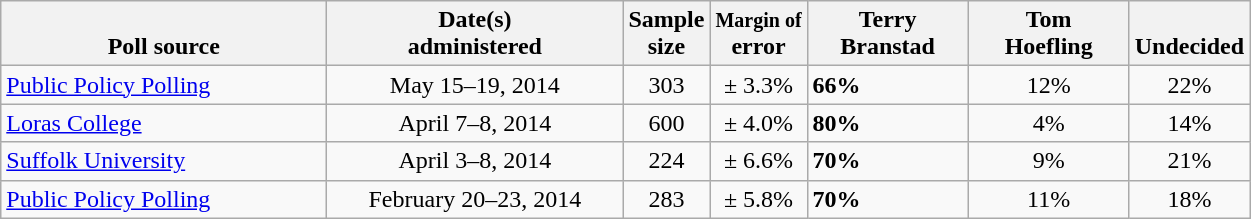<table class="wikitable">
<tr valign= bottom>
<th style="width:210px;">Poll source</th>
<th style="width:190px;">Date(s)<br>administered</th>
<th class=small>Sample<br>size</th>
<th class=small><small>Margin of</small><br>error</th>
<th style="width:100px;">Terry<br>Branstad</th>
<th style="width:100px;">Tom<br>Hoefling</th>
<th>Undecided</th>
</tr>
<tr>
<td><a href='#'>Public Policy Polling</a></td>
<td align=center>May 15–19, 2014</td>
<td align=center>303</td>
<td align=center>± 3.3%</td>
<td><strong>66%</strong></td>
<td align=center>12%</td>
<td align=center>22%</td>
</tr>
<tr>
<td><a href='#'>Loras College</a></td>
<td align=center>April 7–8, 2014</td>
<td align=center>600</td>
<td align=center>± 4.0%</td>
<td><strong>80%</strong></td>
<td align=center>4%</td>
<td align=center>14%</td>
</tr>
<tr>
<td><a href='#'>Suffolk University</a></td>
<td align=center>April 3–8, 2014</td>
<td align=center>224</td>
<td align=center>± 6.6%</td>
<td><strong>70%</strong></td>
<td align=center>9%</td>
<td align=center>21%</td>
</tr>
<tr>
<td><a href='#'>Public Policy Polling</a></td>
<td align=center>February 20–23, 2014</td>
<td align=center>283</td>
<td align=center>± 5.8%</td>
<td><strong>70%</strong></td>
<td align=center>11%</td>
<td align=center>18%</td>
</tr>
</table>
